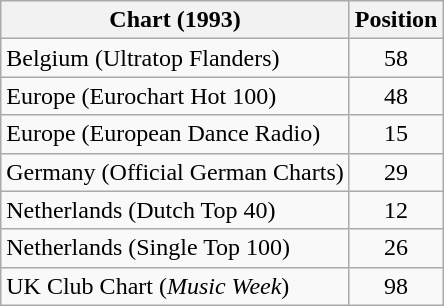<table class="wikitable sortable">
<tr>
<th>Chart (1993)</th>
<th>Position</th>
</tr>
<tr>
<td>Belgium (Ultratop Flanders)</td>
<td align="center">58</td>
</tr>
<tr>
<td>Europe (Eurochart Hot 100)</td>
<td align="center">48</td>
</tr>
<tr>
<td>Europe (European Dance Radio)</td>
<td align="center">15</td>
</tr>
<tr>
<td>Germany (Official German Charts)</td>
<td align="center">29</td>
</tr>
<tr>
<td>Netherlands (Dutch Top 40)</td>
<td align="center">12</td>
</tr>
<tr>
<td>Netherlands (Single Top 100)</td>
<td align="center">26</td>
</tr>
<tr>
<td>UK Club Chart (<em>Music Week</em>)</td>
<td align="center">98</td>
</tr>
</table>
